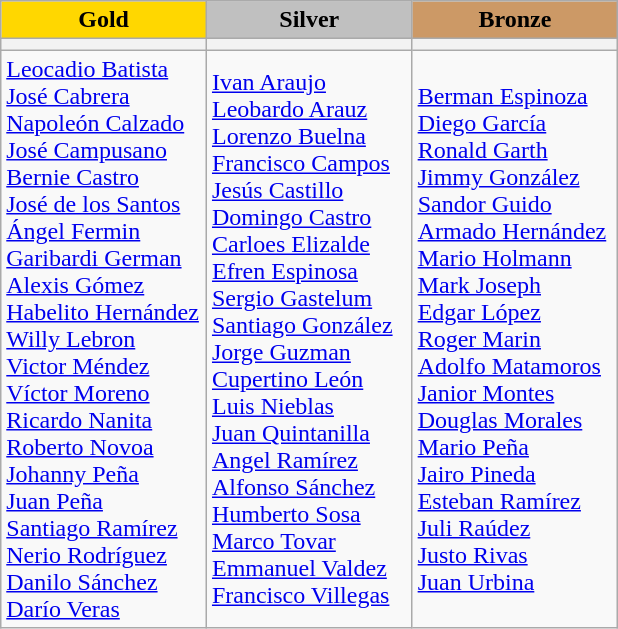<table class="wikitable">
<tr align="center">
<td width=33% bgcolor="gold"><strong>Gold</strong></td>
<td width=33% bgcolor="silver"><strong>Silver</strong></td>
<td width=33% bgcolor="CC9966"><strong>Bronze</strong></td>
</tr>
<tr valign="top">
<th></th>
<th></th>
<th></th>
</tr>
<tr>
<td><a href='#'>Leocadio Batista</a><br><a href='#'>José Cabrera</a><br><a href='#'>Napoleón Calzado</a><br><a href='#'>José Campusano</a><br><a href='#'>Bernie Castro</a><br><a href='#'>José de los Santos</a><br><a href='#'>Ángel Fermin</a><br><a href='#'>Garibardi German</a><br><a href='#'>Alexis Gómez</a><br><a href='#'>Habelito Hernández</a><br><a href='#'>Willy Lebron</a><br><a href='#'>Victor Méndez</a><br><a href='#'>Víctor Moreno</a><br><a href='#'>Ricardo Nanita</a><br><a href='#'>Roberto Novoa</a><br><a href='#'>Johanny Peña</a><br><a href='#'>Juan Peña</a><br><a href='#'>Santiago Ramírez</a><br><a href='#'>Nerio Rodríguez</a><br><a href='#'>Danilo Sánchez</a><br><a href='#'>Darío Veras</a></td>
<td><a href='#'>Ivan Araujo</a><br><a href='#'>Leobardo Arauz</a><br><a href='#'>Lorenzo Buelna</a><br><a href='#'>Francisco Campos</a><br><a href='#'>Jesús Castillo</a><br><a href='#'>Domingo Castro</a><br><a href='#'>Carloes Elizalde</a><br><a href='#'>Efren Espinosa</a><br><a href='#'>Sergio Gastelum</a><br><a href='#'>Santiago González</a><br><a href='#'>Jorge Guzman</a><br><a href='#'>Cupertino León</a><br><a href='#'>Luis Nieblas</a><br><a href='#'>Juan Quintanilla</a><br><a href='#'>Angel Ramírez</a><br><a href='#'>Alfonso Sánchez</a><br><a href='#'>Humberto Sosa</a><br><a href='#'>Marco Tovar</a><br><a href='#'>Emmanuel Valdez</a><br><a href='#'>Francisco Villegas</a></td>
<td><a href='#'>Berman Espinoza</a><br><a href='#'>Diego García</a><br><a href='#'>Ronald Garth</a><br><a href='#'>Jimmy González</a><br><a href='#'>Sandor Guido</a><br><a href='#'>Armado Hernández</a><br><a href='#'>Mario Holmann</a><br><a href='#'>Mark Joseph</a><br><a href='#'>Edgar López</a><br><a href='#'>Roger Marin</a><br><a href='#'>Adolfo Matamoros</a><br><a href='#'>Janior Montes</a><br><a href='#'>Douglas Morales</a><br><a href='#'>Mario Peña</a><br><a href='#'>Jairo Pineda</a><br><a href='#'>Esteban Ramírez</a><br><a href='#'>Juli Raúdez</a><br><a href='#'>Justo Rivas</a><br><a href='#'>Juan Urbina</a></td>
</tr>
</table>
